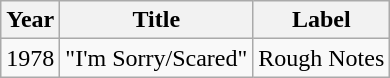<table class="wikitable">
<tr>
<th>Year</th>
<th>Title</th>
<th>Label</th>
</tr>
<tr>
<td>1978</td>
<td>"I'm Sorry/Scared"</td>
<td style="text-align:center;">Rough Notes</td>
</tr>
</table>
